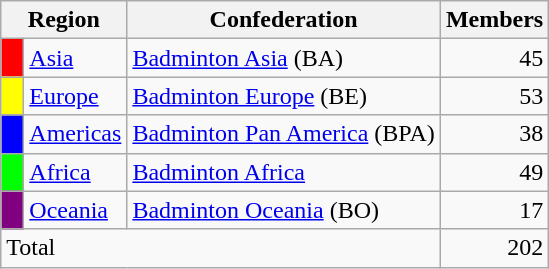<table class=wikitable>
<tr>
<th colspan=2>Region</th>
<th>Confederation</th>
<th>Members</th>
</tr>
<tr>
<td style="background-color:red">  </td>
<td><a href='#'>Asia</a></td>
<td><a href='#'>Badminton Asia</a> (BA)</td>
<td align=right>45</td>
</tr>
<tr>
<td style="background-color:yellow;">  </td>
<td><a href='#'>Europe</a></td>
<td><a href='#'>Badminton Europe</a> (BE)</td>
<td align=right>53</td>
</tr>
<tr>
<td style="background-color:blue;">  </td>
<td><a href='#'>Americas</a></td>
<td><a href='#'>Badminton Pan America</a> (BPA)</td>
<td align=right>38</td>
</tr>
<tr>
<td style="background-color:lime;">  </td>
<td><a href='#'>Africa</a></td>
<td><a href='#'>Badminton Africa</a></td>
<td align=right>49</td>
</tr>
<tr>
<td style="background-color:purple;">  </td>
<td><a href='#'>Oceania</a></td>
<td><a href='#'>Badminton Oceania</a> (BO)</td>
<td align=right>17</td>
</tr>
<tr>
<td colspan=3>Total</td>
<td align=right>202</td>
</tr>
</table>
